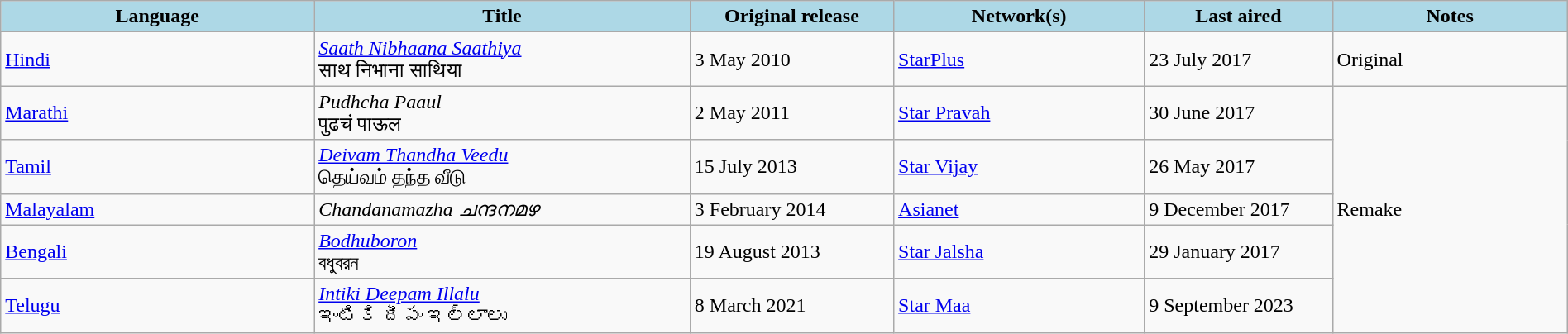<table class="wikitable" style="width: 100%; margin-right: 0;">
<tr>
<th style="background:LightBlue; width:20%;">Language</th>
<th style="background:LightBlue; width:24%;">Title</th>
<th style="background:LightBlue; width:13%;">Original release</th>
<th style="background:LightBlue; width:16%;">Network(s)</th>
<th style="background:LightBlue; width:12%;">Last aired</th>
<th style="background:LightBlue; width:18%;">Notes</th>
</tr>
<tr>
<td><a href='#'>Hindi</a></td>
<td><em><a href='#'>Saath Nibhaana Saathiya</a></em> <br> साथ निभाना साथिया</td>
<td>3 May 2010</td>
<td><a href='#'>StarPlus</a></td>
<td>23 July 2017</td>
<td>Original</td>
</tr>
<tr>
<td><a href='#'>Marathi</a></td>
<td><em>Pudhcha Paaul</em> <br> पुढचं पाऊल</td>
<td>2 May 2011</td>
<td><a href='#'>Star Pravah</a></td>
<td>30 June 2017</td>
<td rowspan="5">Remake</td>
</tr>
<tr>
<td><a href='#'>Tamil</a></td>
<td><em><a href='#'>Deivam Thandha Veedu</a></em> <br> தெய்வம் தந்த வீடு</td>
<td>15 July 2013</td>
<td><a href='#'>Star Vijay</a></td>
<td>26 May 2017</td>
</tr>
<tr>
<td><a href='#'>Malayalam</a></td>
<td><em>Chandanamazha ചന്ദനമഴ</em></td>
<td>3 February 2014</td>
<td><a href='#'>Asianet</a></td>
<td>9 December 2017</td>
</tr>
<tr>
<td><a href='#'>Bengali</a></td>
<td><em><a href='#'>Bodhuboron</a></em> <br> বধুবরন</td>
<td>19 August 2013</td>
<td><a href='#'>Star Jalsha</a></td>
<td>29 January 2017</td>
</tr>
<tr>
<td><a href='#'>Telugu</a></td>
<td><em><a href='#'>Intiki Deepam Illalu</a></em> <br> ఇంటికి దీపం ఇల్లాలు</td>
<td>8 March 2021</td>
<td><a href='#'>Star Maa</a></td>
<td>9 September 2023</td>
</tr>
</table>
